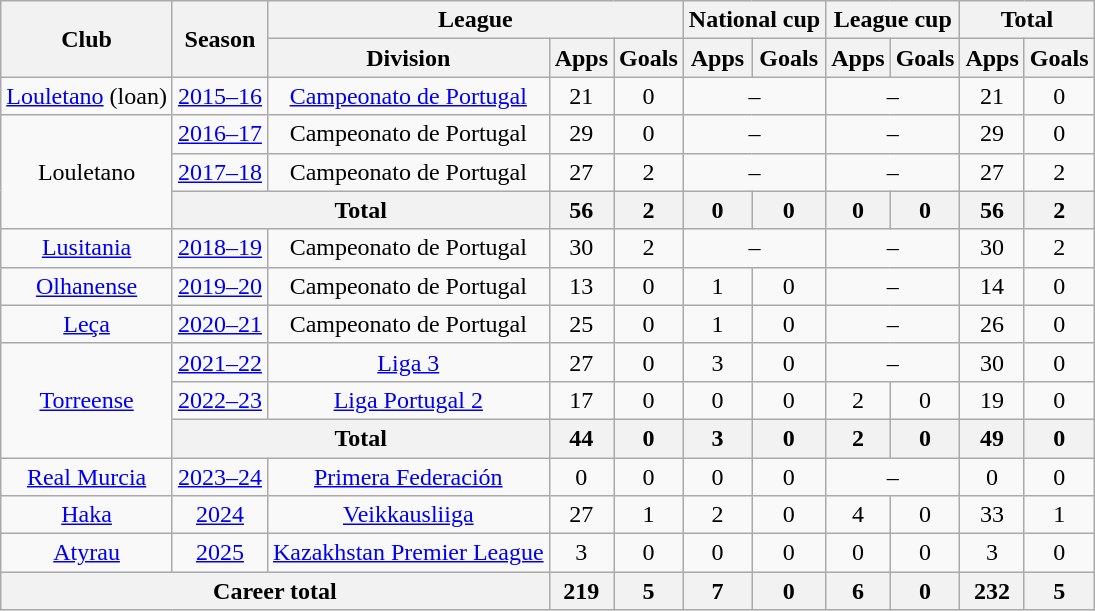<table class="wikitable" style="text-align:center">
<tr>
<th rowspan="2">Club</th>
<th rowspan="2">Season</th>
<th colspan="3">League</th>
<th colspan="2">National cup</th>
<th colspan="2">League cup</th>
<th colspan="2">Total</th>
</tr>
<tr>
<th>Division</th>
<th>Apps</th>
<th>Goals</th>
<th>Apps</th>
<th>Goals</th>
<th>Apps</th>
<th>Goals</th>
<th>Apps</th>
<th>Goals</th>
</tr>
<tr>
<td><a href='#'>Louletano</a> (loan)</td>
<td><a href='#'>2015–16</a></td>
<td><a href='#'>Campeonato de Portugal</a></td>
<td>21</td>
<td>0</td>
<td colspan="2">–</td>
<td colspan="2">–</td>
<td>21</td>
<td>0</td>
</tr>
<tr>
<td rowspan="3">Louletano</td>
<td><a href='#'>2016–17</a></td>
<td>Campeonato de Portugal</td>
<td>29</td>
<td>0</td>
<td colspan="2">–</td>
<td colspan="2">–</td>
<td>29</td>
<td>0</td>
</tr>
<tr>
<td><a href='#'>2017–18</a></td>
<td>Campeonato de Portugal</td>
<td>27</td>
<td>2</td>
<td colspan="2">–</td>
<td colspan="2">–</td>
<td>27</td>
<td>2</td>
</tr>
<tr>
<th colspan="2">Total</th>
<th>56</th>
<th>2</th>
<th>0</th>
<th>0</th>
<th>0</th>
<th>0</th>
<th>56</th>
<th>2</th>
</tr>
<tr>
<td><a href='#'>Lusitania</a></td>
<td><a href='#'>2018–19</a></td>
<td>Campeonato de Portugal</td>
<td>30</td>
<td>2</td>
<td colspan="2">–</td>
<td colspan="2">–</td>
<td>30</td>
<td>2</td>
</tr>
<tr>
<td><a href='#'>Olhanense</a></td>
<td><a href='#'>2019–20</a></td>
<td>Campeonato de Portugal</td>
<td>13</td>
<td>0</td>
<td>1</td>
<td>0</td>
<td colspan="2">–</td>
<td>14</td>
<td>0</td>
</tr>
<tr>
<td><a href='#'>Leça</a></td>
<td><a href='#'>2020–21</a></td>
<td>Campeonato de Portugal</td>
<td>25</td>
<td>0</td>
<td>1</td>
<td>0</td>
<td colspan="2">–</td>
<td>26</td>
<td>0</td>
</tr>
<tr>
<td rowspan="3"><a href='#'>Torreense</a></td>
<td><a href='#'>2021–22</a></td>
<td><a href='#'>Liga 3</a></td>
<td>27</td>
<td>0</td>
<td>3</td>
<td>0</td>
<td colspan="2">–</td>
<td>30</td>
<td>0</td>
</tr>
<tr>
<td><a href='#'>2022–23</a></td>
<td><a href='#'>Liga Portugal 2</a></td>
<td>17</td>
<td>0</td>
<td>0</td>
<td>0</td>
<td>2</td>
<td>0</td>
<td>19</td>
<td>0</td>
</tr>
<tr>
<th colspan="2">Total</th>
<th>44</th>
<th>0</th>
<th>3</th>
<th>0</th>
<th>2</th>
<th>0</th>
<th>49</th>
<th>0</th>
</tr>
<tr>
<td><a href='#'>Real Murcia</a></td>
<td><a href='#'>2023–24</a></td>
<td><a href='#'>Primera Federación</a></td>
<td>0</td>
<td>0</td>
<td>0</td>
<td>0</td>
<td colspan="2">–</td>
<td>0</td>
<td>0</td>
</tr>
<tr>
<td><a href='#'>Haka</a></td>
<td><a href='#'>2024</a></td>
<td><a href='#'>Veikkausliiga</a></td>
<td>27</td>
<td>1</td>
<td>2</td>
<td>0</td>
<td>4</td>
<td>0</td>
<td>33</td>
<td>1</td>
</tr>
<tr>
<td><a href='#'>Atyrau</a></td>
<td><a href='#'>2025</a></td>
<td><a href='#'>Kazakhstan Premier League</a></td>
<td>3</td>
<td>0</td>
<td>0</td>
<td>0</td>
<td>0</td>
<td>0</td>
<td>3</td>
<td>0</td>
</tr>
<tr>
<th colspan="3">Career total</th>
<th>219</th>
<th>5</th>
<th>7</th>
<th>0</th>
<th>6</th>
<th>0</th>
<th>232</th>
<th>5</th>
</tr>
</table>
